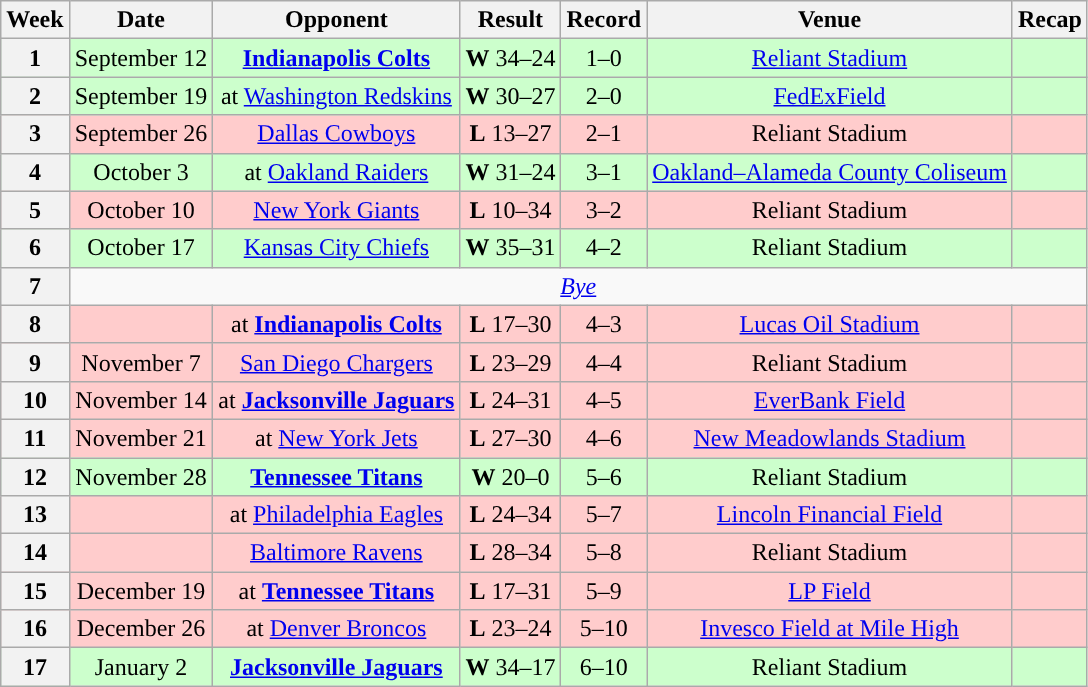<table class="wikitable" style="text-align:center">
<tr>
<th>Week</th>
<th>Date</th>
<th>Opponent</th>
<th>Result</th>
<th>Record</th>
<th>Venue</th>
<th>Recap</th>
</tr>
<tr style="background:#cfc">
<th>1</th>
<td>September 12</td>
<td><strong><a href='#'>Indianapolis Colts</a></strong></td>
<td><strong>W</strong> 34–24</td>
<td>1–0</td>
<td><a href='#'>Reliant Stadium</a></td>
<td></td>
</tr>
<tr style="background:#cfc">
<th>2</th>
<td>September 19</td>
<td>at <a href='#'>Washington Redskins</a></td>
<td><strong>W</strong> 30–27 </td>
<td>2–0</td>
<td><a href='#'>FedExField</a></td>
<td></td>
</tr>
<tr style="background:#fcc">
<th>3</th>
<td>September 26</td>
<td><a href='#'>Dallas Cowboys</a></td>
<td><strong>L</strong> 13–27</td>
<td>2–1</td>
<td>Reliant Stadium</td>
<td></td>
</tr>
<tr style="background:#cfc">
<th>4</th>
<td>October 3</td>
<td>at <a href='#'>Oakland Raiders</a></td>
<td><strong>W</strong> 31–24</td>
<td>3–1</td>
<td><a href='#'>Oakland–Alameda County Coliseum</a></td>
<td></td>
</tr>
<tr style="background:#fcc">
<th>5</th>
<td>October 10</td>
<td><a href='#'>New York Giants</a></td>
<td><strong>L</strong> 10–34</td>
<td>3–2</td>
<td>Reliant Stadium</td>
<td></td>
</tr>
<tr style="background:#cfc">
<th>6</th>
<td>October 17</td>
<td><a href='#'>Kansas City Chiefs</a></td>
<td><strong>W</strong> 35–31</td>
<td>4–2</td>
<td>Reliant Stadium</td>
<td></td>
</tr>
<tr>
<th>7</th>
<td colspan="6"><em><a href='#'>Bye</a></em></td>
</tr>
<tr style="background:#fcc">
<th>8</th>
<td></td>
<td>at <strong><a href='#'>Indianapolis Colts</a></strong></td>
<td><strong>L</strong> 17–30</td>
<td>4–3</td>
<td><a href='#'>Lucas Oil Stadium</a></td>
<td></td>
</tr>
<tr style="background:#fcc">
<th>9</th>
<td>November 7</td>
<td><a href='#'>San Diego Chargers</a></td>
<td><strong>L</strong> 23–29</td>
<td>4–4</td>
<td>Reliant Stadium</td>
<td></td>
</tr>
<tr style="background:#fcc">
<th>10</th>
<td>November 14</td>
<td>at <strong><a href='#'>Jacksonville Jaguars</a></strong></td>
<td><strong>L</strong> 24–31</td>
<td>4–5</td>
<td><a href='#'>EverBank Field</a></td>
<td></td>
</tr>
<tr style="background:#fcc">
<th>11</th>
<td>November 21</td>
<td>at <a href='#'>New York Jets</a></td>
<td><strong>L</strong> 27–30</td>
<td>4–6</td>
<td><a href='#'>New Meadowlands Stadium</a></td>
<td></td>
</tr>
<tr style="background:#cfc">
<th>12</th>
<td>November 28</td>
<td><strong><a href='#'>Tennessee Titans</a></strong></td>
<td><strong>W</strong> 20–0</td>
<td>5–6</td>
<td>Reliant Stadium</td>
<td></td>
</tr>
<tr style="background:#fcc">
<th>13</th>
<td></td>
<td>at <a href='#'>Philadelphia Eagles</a></td>
<td><strong>L</strong> 24–34</td>
<td>5–7</td>
<td><a href='#'>Lincoln Financial Field</a></td>
<td></td>
</tr>
<tr style="background:#fcc">
<th>14</th>
<td></td>
<td><a href='#'>Baltimore Ravens</a></td>
<td><strong>L</strong> 28–34 </td>
<td>5–8</td>
<td>Reliant Stadium</td>
<td></td>
</tr>
<tr style="background:#fcc">
<th>15</th>
<td>December 19</td>
<td>at <strong><a href='#'>Tennessee Titans</a></strong></td>
<td><strong>L</strong> 17–31</td>
<td>5–9</td>
<td><a href='#'>LP Field</a></td>
<td></td>
</tr>
<tr style="background:#fcc">
<th>16</th>
<td>December 26</td>
<td>at <a href='#'>Denver Broncos</a></td>
<td><strong>L</strong> 23–24</td>
<td>5–10</td>
<td><a href='#'>Invesco Field at Mile High</a></td>
<td></td>
</tr>
<tr style="background:#cfc">
<th>17</th>
<td>January 2</td>
<td><strong><a href='#'>Jacksonville Jaguars</a></strong></td>
<td><strong>W</strong> 34–17</td>
<td>6–10</td>
<td>Reliant Stadium</td>
<td></td>
</tr>
</table>
